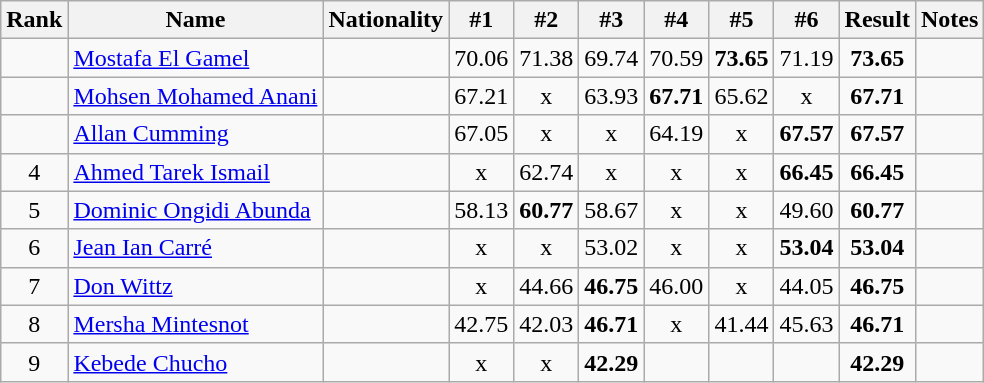<table class="wikitable sortable" style="text-align:center">
<tr>
<th>Rank</th>
<th>Name</th>
<th>Nationality</th>
<th>#1</th>
<th>#2</th>
<th>#3</th>
<th>#4</th>
<th>#5</th>
<th>#6</th>
<th>Result</th>
<th>Notes</th>
</tr>
<tr>
<td></td>
<td align=left><a href='#'>Mostafa El Gamel</a></td>
<td align=left></td>
<td>70.06</td>
<td>71.38</td>
<td>69.74</td>
<td>70.59</td>
<td><strong>73.65</strong></td>
<td>71.19</td>
<td><strong>73.65</strong></td>
<td></td>
</tr>
<tr>
<td></td>
<td align=left><a href='#'>Mohsen Mohamed Anani</a></td>
<td align=left></td>
<td>67.21</td>
<td>x</td>
<td>63.93</td>
<td><strong>67.71</strong></td>
<td>65.62</td>
<td>x</td>
<td><strong>67.71</strong></td>
<td></td>
</tr>
<tr>
<td></td>
<td align=left><a href='#'>Allan Cumming</a></td>
<td align=left></td>
<td>67.05</td>
<td>x</td>
<td>x</td>
<td>64.19</td>
<td>x</td>
<td><strong>67.57</strong></td>
<td><strong>67.57</strong></td>
<td></td>
</tr>
<tr>
<td>4</td>
<td align=left><a href='#'>Ahmed Tarek Ismail</a></td>
<td align=left></td>
<td>x</td>
<td>62.74</td>
<td>x</td>
<td>x</td>
<td>x</td>
<td><strong>66.45</strong></td>
<td><strong>66.45</strong></td>
<td></td>
</tr>
<tr>
<td>5</td>
<td align=left><a href='#'>Dominic Ongidi Abunda</a></td>
<td align=left></td>
<td>58.13</td>
<td><strong>60.77</strong></td>
<td>58.67</td>
<td>x</td>
<td>x</td>
<td>49.60</td>
<td><strong>60.77</strong></td>
<td></td>
</tr>
<tr>
<td>6</td>
<td align=left><a href='#'>Jean Ian Carré</a></td>
<td align=left></td>
<td>x</td>
<td>x</td>
<td>53.02</td>
<td>x</td>
<td>x</td>
<td><strong>53.04</strong></td>
<td><strong>53.04</strong></td>
<td></td>
</tr>
<tr>
<td>7</td>
<td align=left><a href='#'>Don Wittz</a></td>
<td align=left></td>
<td>x</td>
<td>44.66</td>
<td><strong>46.75</strong></td>
<td>46.00</td>
<td>x</td>
<td>44.05</td>
<td><strong>46.75</strong></td>
<td></td>
</tr>
<tr>
<td>8</td>
<td align=left><a href='#'>Mersha Mintesnot</a></td>
<td align=left></td>
<td>42.75</td>
<td>42.03</td>
<td><strong>46.71</strong></td>
<td>x</td>
<td>41.44</td>
<td>45.63</td>
<td><strong>46.71</strong></td>
<td></td>
</tr>
<tr>
<td>9</td>
<td align=left><a href='#'>Kebede Chucho</a></td>
<td align=left></td>
<td>x</td>
<td>x</td>
<td><strong>42.29</strong></td>
<td></td>
<td></td>
<td></td>
<td><strong>42.29</strong></td>
<td></td>
</tr>
</table>
